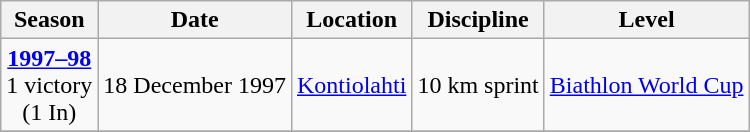<table class="wikitable">
<tr>
<th>Season</th>
<th>Date</th>
<th>Location</th>
<th>Discipline</th>
<th>Level</th>
</tr>
<tr>
<td rowspan="1" style="text-align:center;"><strong><a href='#'>1997–98</a></strong> <br> 1 victory <br> (1 In)</td>
<td>18 December 1997</td>
<td> <a href='#'>Kontiolahti</a></td>
<td>10 km sprint</td>
<td><a href='#'>Biathlon World Cup</a></td>
</tr>
<tr>
</tr>
</table>
